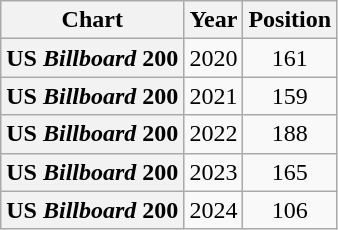<table class="wikitable plainrowheaders" style="text-align:center">
<tr>
<th scope="col">Chart</th>
<th scope="col">Year</th>
<th scope="col">Position</th>
</tr>
<tr>
<th scope="row">US <em>Billboard</em> 200</th>
<td>2020</td>
<td>161</td>
</tr>
<tr>
<th scope="row">US <em>Billboard</em> 200</th>
<td>2021</td>
<td>159</td>
</tr>
<tr>
<th scope="row">US <em>Billboard</em> 200</th>
<td>2022</td>
<td>188</td>
</tr>
<tr>
<th scope="row">US <em>Billboard</em> 200</th>
<td>2023</td>
<td>165</td>
</tr>
<tr>
<th scope="row">US <em>Billboard</em> 200</th>
<td>2024</td>
<td>106</td>
</tr>
</table>
